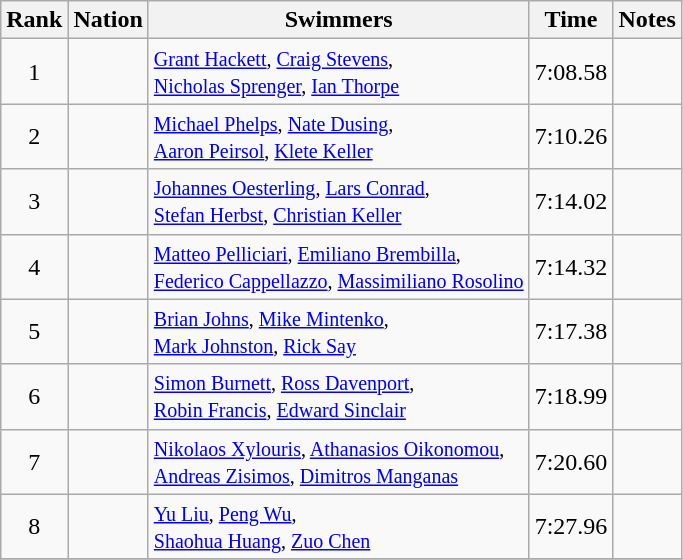<table class="wikitable sortable" style="text-align:center">
<tr>
<th>Rank</th>
<th>Nation</th>
<th>Swimmers</th>
<th>Time</th>
<th>Notes</th>
</tr>
<tr>
<td>1</td>
<td align=left></td>
<td align=left><small> <a href='#'>Grant Hackett</a>, <a href='#'>Craig Stevens</a>,<br> <a href='#'>Nicholas Sprenger</a>, <a href='#'>Ian Thorpe</a> </small></td>
<td>7:08.58</td>
<td></td>
</tr>
<tr>
<td>2</td>
<td align=left></td>
<td align=left><small> <a href='#'>Michael Phelps</a>, <a href='#'>Nate Dusing</a>,<br> <a href='#'>Aaron Peirsol</a>, <a href='#'>Klete Keller</a> </small></td>
<td>7:10.26</td>
<td></td>
</tr>
<tr>
<td>3</td>
<td align=left></td>
<td align=left><small> <a href='#'>Johannes Oesterling</a>, <a href='#'>Lars Conrad</a>,<br> <a href='#'>Stefan Herbst</a>, <a href='#'>Christian Keller</a> </small></td>
<td>7:14.02</td>
<td></td>
</tr>
<tr>
<td>4</td>
<td align=left></td>
<td align=left><small> <a href='#'>Matteo Pelliciari</a>, <a href='#'>Emiliano Brembilla</a>,<br> <a href='#'>Federico Cappellazzo</a>, <a href='#'>Massimiliano Rosolino</a> </small></td>
<td>7:14.32</td>
<td></td>
</tr>
<tr>
<td>5</td>
<td align=left></td>
<td align=left><small> <a href='#'>Brian Johns</a>, <a href='#'>Mike Mintenko</a>,<br> <a href='#'>Mark Johnston</a>, <a href='#'>Rick Say</a> </small></td>
<td>7:17.38</td>
<td></td>
</tr>
<tr>
<td>6</td>
<td align=left></td>
<td align=left><small> <a href='#'>Simon Burnett</a>, <a href='#'>Ross Davenport</a>,<br> <a href='#'>Robin Francis</a>, <a href='#'>Edward Sinclair</a> </small></td>
<td>7:18.99</td>
<td></td>
</tr>
<tr>
<td>7</td>
<td align=left></td>
<td align=left><small> <a href='#'>Nikolaos Xylouris</a>, <a href='#'>Athanasios Oikonomou</a>,<br> <a href='#'>Andreas Zisimos</a>, <a href='#'>Dimitros Manganas</a> </small></td>
<td>7:20.60</td>
<td></td>
</tr>
<tr>
<td>8</td>
<td align=left></td>
<td align=left><small> <a href='#'>Yu Liu</a>, <a href='#'>Peng Wu</a>,<br> <a href='#'>Shaohua Huang</a>, <a href='#'>Zuo Chen</a> </small></td>
<td>7:27.96</td>
<td></td>
</tr>
<tr>
</tr>
</table>
